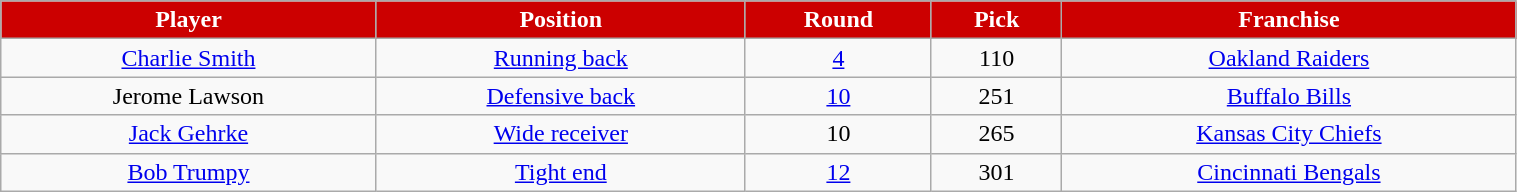<table class="wikitable" width="80%">
<tr align="center" style="background:#CC0000; color:white">
<td><strong>Player</strong></td>
<td><strong>Position</strong></td>
<td><strong>Round</strong></td>
<td><strong>Pick</strong></td>
<td><strong>Franchise</strong></td>
</tr>
<tr align="center">
<td><a href='#'>Charlie Smith</a></td>
<td><a href='#'>Running back</a></td>
<td><a href='#'>4</a></td>
<td>110</td>
<td><a href='#'>Oakland Raiders</a></td>
</tr>
<tr align="center">
<td>Jerome Lawson</td>
<td><a href='#'>Defensive back</a></td>
<td><a href='#'>10</a></td>
<td>251</td>
<td><a href='#'>Buffalo Bills</a></td>
</tr>
<tr align="center">
<td><a href='#'>Jack Gehrke</a></td>
<td><a href='#'>Wide receiver</a></td>
<td>10</td>
<td>265</td>
<td><a href='#'>Kansas City Chiefs</a></td>
</tr>
<tr align="center">
<td><a href='#'>Bob Trumpy</a></td>
<td><a href='#'>Tight end</a></td>
<td><a href='#'>12</a></td>
<td>301</td>
<td><a href='#'>Cincinnati Bengals</a></td>
</tr>
</table>
